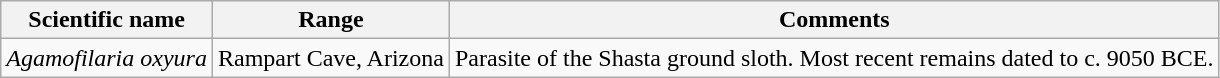<table class="wikitable sortable">
<tr>
<th>Scientific name</th>
<th>Range</th>
<th class="unsortable">Comments</th>
</tr>
<tr>
<td><em>Agamofilaria oxyura</em></td>
<td>Rampart Cave, Arizona</td>
<td>Parasite of the Shasta ground sloth. Most recent remains dated to c. 9050 BCE.</td>
</tr>
</table>
